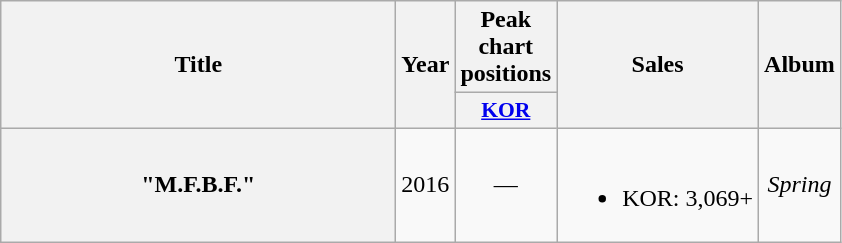<table class="wikitable plainrowheaders" style="text-align:center;">
<tr>
<th rowspan="2" scope="col" style="width:16em;">Title</th>
<th rowspan="2" scope="col">Year</th>
<th colspan="1" scope="col">Peak chart positions</th>
<th rowspan="2" scope="col">Sales<br></th>
<th rowspan="2">Album</th>
</tr>
<tr>
<th scope="col" style="width:3em;font-size:90%;"><a href='#'>KOR</a><br></th>
</tr>
<tr>
<th scope="row">"M.F.B.F." </th>
<td>2016</td>
<td>—</td>
<td><br><ul><li>KOR: 3,069+</li></ul></td>
<td><em>Spring</em></td>
</tr>
</table>
